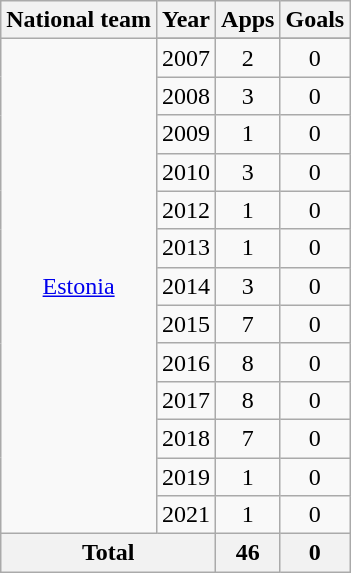<table class=wikitable style="text-align: center;">
<tr>
<th>National team</th>
<th>Year</th>
<th>Apps</th>
<th>Goals</th>
</tr>
<tr>
<td rowspan=14><a href='#'>Estonia</a></td>
</tr>
<tr>
<td>2007</td>
<td>2</td>
<td>0</td>
</tr>
<tr>
<td>2008</td>
<td>3</td>
<td>0</td>
</tr>
<tr>
<td>2009</td>
<td>1</td>
<td>0</td>
</tr>
<tr>
<td>2010</td>
<td>3</td>
<td>0</td>
</tr>
<tr>
<td>2012</td>
<td>1</td>
<td>0</td>
</tr>
<tr>
<td>2013</td>
<td>1</td>
<td>0</td>
</tr>
<tr>
<td>2014</td>
<td>3</td>
<td>0</td>
</tr>
<tr>
<td>2015</td>
<td>7</td>
<td>0</td>
</tr>
<tr>
<td>2016</td>
<td>8</td>
<td>0</td>
</tr>
<tr>
<td>2017</td>
<td>8</td>
<td>0</td>
</tr>
<tr>
<td>2018</td>
<td>7</td>
<td>0</td>
</tr>
<tr>
<td>2019</td>
<td>1</td>
<td>0</td>
</tr>
<tr>
<td>2021</td>
<td>1</td>
<td>0</td>
</tr>
<tr>
<th colspan=2>Total</th>
<th>46</th>
<th>0</th>
</tr>
</table>
